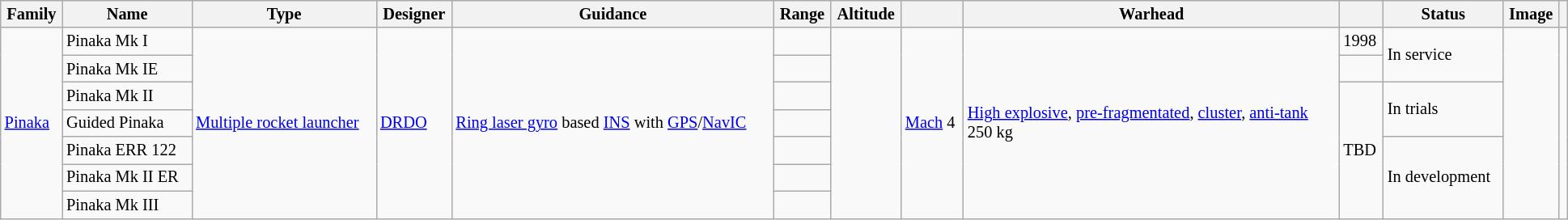<table class="wikitable sortable" style="text-align:center|100px; font-size: 85%; width:95em;">
<tr>
<th>Family</th>
<th>Name</th>
<th>Type</th>
<th>Designer</th>
<th>Guidance</th>
<th>Range</th>
<th>Altitude</th>
<th></th>
<th>Warhead</th>
<th></th>
<th>Status</th>
<th>Image</th>
<th></th>
</tr>
<tr>
<td rowspan="7"><a href='#'>Pinaka</a></td>
<td>Pinaka Mk I</td>
<td rowspan="7"><a href='#'>Multiple rocket launcher</a></td>
<td rowspan="7"> <a href='#'>DRDO</a></td>
<td rowspan="7"><a href='#'>Ring laser gyro</a> based <a href='#'>INS</a> with <a href='#'>GPS</a>/<a href='#'>NavIC</a></td>
<td></td>
<td rowspan="7"></td>
<td rowspan="7"><a href='#'>Mach</a> 4</td>
<td rowspan="7"><a href='#'>High explosive</a>, <a href='#'>pre-fragmentated</a>, <a href='#'>cluster</a>, <a href='#'>anti-tank</a> <br> 250 kg</td>
<td>1998</td>
<td rowspan="2">In service</td>
<td rowspan="7"></td>
<td rowspan="7"></td>
</tr>
<tr>
<td>Pinaka Mk IE</td>
<td></td>
<td></td>
</tr>
<tr>
<td>Pinaka Mk II</td>
<td></td>
<td rowspan="5">TBD</td>
<td rowspan="2">In trials</td>
</tr>
<tr>
<td>Guided Pinaka</td>
<td></td>
</tr>
<tr>
<td>Pinaka ERR 122</td>
<td></td>
<td rowspan="3">In development</td>
</tr>
<tr>
<td>Pinaka Mk II ER</td>
<td></td>
</tr>
<tr>
<td>Pinaka Mk III</td>
<td></td>
</tr>
</table>
